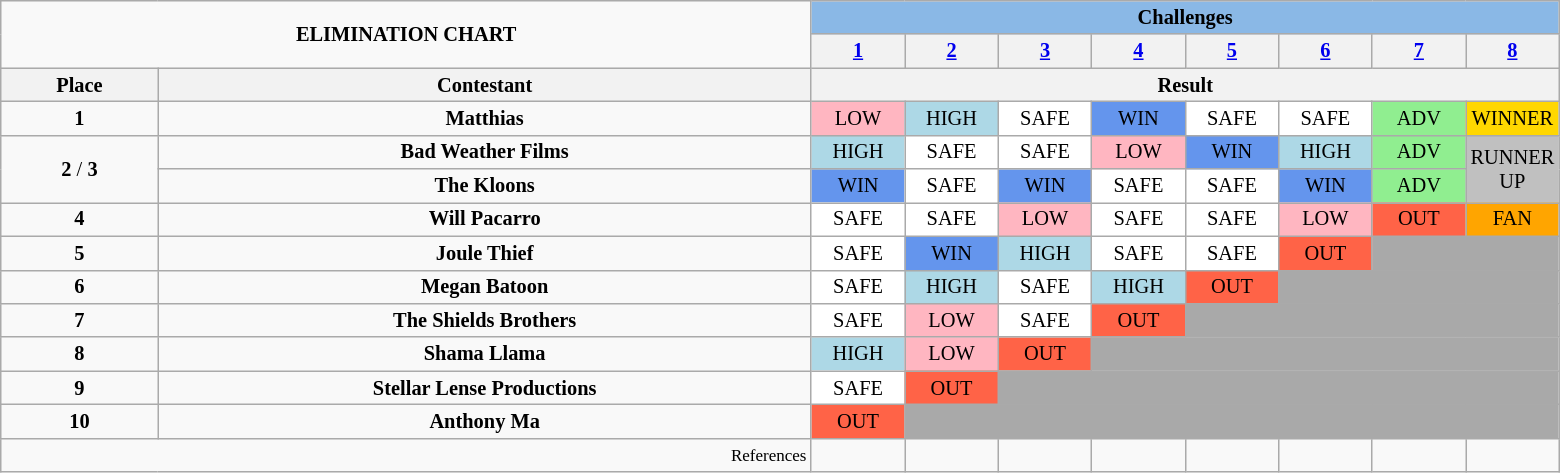<table class="wikitable" style="margin:1em auto; text-align:center; font-size:85%">
<tr>
<td colspan=2 rowspan=2><strong>ELIMINATION CHART</strong></td>
<td colspan="8" style="background:#8ab8e6;"><strong>Challenges</strong></td>
</tr>
<tr>
<th width=6%><a href='#'>1</a></th>
<th width=6%><a href='#'>2</a></th>
<th width=6%><a href='#'>3</a></th>
<th width=6%><a href='#'>4</a></th>
<th width=6%><a href='#'>5</a></th>
<th width=6%><a href='#'>6</a></th>
<th width=6%><a href='#'>7</a></th>
<th width=6%><a href='#'>8</a></th>
</tr>
<tr>
<th>Place</th>
<th>Contestant</th>
<th colspan="14">Result</th>
</tr>
<tr>
<td><strong>1</strong></td>
<td><strong>Matthias</strong></td>
<td style="background:lightpink">LOW</td>
<td style="background:lightblue">HIGH</td>
<td style="background:white">SAFE</td>
<td style="background:cornflowerblue">WIN</td>
<td style="background:white">SAFE</td>
<td style="background:white">SAFE</td>
<td style="background:lightgreen">ADV</td>
<td style="background:gold">WINNER</td>
</tr>
<tr>
<td rowspan=2><strong>2</strong> / <strong>3</strong></td>
<td><strong>Bad Weather Films</strong></td>
<td style="background:lightblue">HIGH</td>
<td style="background:white">SAFE</td>
<td style="background:white">SAFE</td>
<td style="background:lightpink">LOW</td>
<td style="background:cornflowerblue">WIN</td>
<td style="background:lightblue">HIGH</td>
<td style="background:lightgreen">ADV</td>
<td style="background:silver" rowspan=2>RUNNER<br>UP</td>
</tr>
<tr>
<td><strong>The Kloons</strong></td>
<td style="background:cornflowerblue">WIN</td>
<td style="background:white">SAFE</td>
<td style="background:cornflowerblue">WIN</td>
<td style="background:white">SAFE</td>
<td style="background:white">SAFE</td>
<td style="background:cornflowerblue">WIN</td>
<td style="background:lightgreen">ADV</td>
</tr>
<tr>
<td><strong>4</strong></td>
<td><strong>Will Pacarro</strong></td>
<td style="background:white">SAFE</td>
<td style="background:white">SAFE</td>
<td style="background:lightpink">LOW</td>
<td style="background:white">SAFE</td>
<td style="background:white">SAFE</td>
<td style="background:lightpink">LOW</td>
<td style="background:tomato">OUT</td>
<td style="background:orange">FAN</td>
</tr>
<tr>
<td><strong>5</strong></td>
<td><strong>Joule Thief</strong></td>
<td style="background:white">SAFE</td>
<td style="background:cornflowerblue">WIN</td>
<td style="background:lightblue">HIGH</td>
<td style="background:white">SAFE</td>
<td style="background:white">SAFE</td>
<td style="background:tomato">OUT</td>
<td style="background:darkgrey" colspan=3></td>
</tr>
<tr>
<td><strong>6</strong></td>
<td><strong>Megan Batoon</strong></td>
<td style="background:white">SAFE</td>
<td style="background:lightblue">HIGH</td>
<td style="background:white">SAFE</td>
<td style="background:lightblue">HIGH</td>
<td style="background:tomato">OUT</td>
<td style="background:darkgrey" colspan=4></td>
</tr>
<tr>
<td><strong>7</strong></td>
<td><strong>The Shields Brothers</strong></td>
<td style="background:white">SAFE</td>
<td style="background:lightpink">LOW</td>
<td style="background:white">SAFE</td>
<td style="background:tomato">OUT</td>
<td style="background:darkgrey" colspan=5></td>
</tr>
<tr>
<td><strong>8</strong></td>
<td><strong>Shama Llama</strong></td>
<td style="background:lightblue">HIGH</td>
<td style="background:lightpink">LOW</td>
<td style="background:tomato">OUT</td>
<td style="background:darkgrey" colspan=6></td>
</tr>
<tr>
<td><strong>9</strong></td>
<td><strong>Stellar Lense Productions</strong></td>
<td style="background:white">SAFE</td>
<td style="background:tomato">OUT</td>
<td style="background:darkgrey" colspan=7></td>
</tr>
<tr>
<td><strong>10</strong></td>
<td><strong>Anthony Ma</strong></td>
<td style="background:tomato">OUT</td>
<td style="background:darkgrey" colspan=8></td>
</tr>
<tr>
<td colspan=2 align=right><small>References</small></td>
<td></td>
<td></td>
<td></td>
<td></td>
<td></td>
<td></td>
<td></td>
<td></td>
</tr>
</table>
